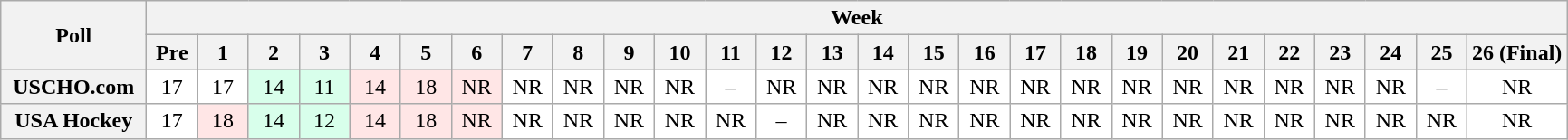<table class="wikitable" style="white-space:nowrap;">
<tr>
<th scope="col" width="100" rowspan="2">Poll</th>
<th colspan="28">Week</th>
</tr>
<tr>
<th scope="col" width="30">Pre</th>
<th scope="col" width="30">1</th>
<th scope="col" width="30">2</th>
<th scope="col" width="30">3</th>
<th scope="col" width="30">4</th>
<th scope="col" width="30">5</th>
<th scope="col" width="30">6</th>
<th scope="col" width="30">7</th>
<th scope="col" width="30">8</th>
<th scope="col" width="30">9</th>
<th scope="col" width="30">10</th>
<th scope="col" width="30">11</th>
<th scope="col" width="30">12</th>
<th scope="col" width="30">13</th>
<th scope="col" width="30">14</th>
<th scope="col" width="30">15</th>
<th scope="col" width="30">16</th>
<th scope="col" width="30">17</th>
<th scope="col" width="30">18</th>
<th scope="col" width="30">19</th>
<th scope="col" width="30">20</th>
<th scope="col" width="30">21</th>
<th scope="col" width="30">22</th>
<th scope="col" width="30">23</th>
<th scope="col" width="30">24</th>
<th scope="col" width="30">25</th>
<th scope="col" width="30">26 (Final)</th>
</tr>
<tr style="text-align:center;">
<th>USCHO.com</th>
<td bgcolor=FFFFFF>17</td>
<td bgcolor=FFFFFF>17</td>
<td bgcolor=D8FFEB>14</td>
<td bgcolor=D8FFEB>11</td>
<td bgcolor=FFE6E6>14</td>
<td bgcolor=FFE6E6>18</td>
<td bgcolor=FFE6E6>NR</td>
<td bgcolor=FFFFFF>NR</td>
<td bgcolor=FFFFFF>NR</td>
<td bgcolor=FFFFFF>NR</td>
<td bgcolor=FFFFFF>NR</td>
<td bgcolor=FFFFFF>–</td>
<td bgcolor=FFFFFF>NR</td>
<td bgcolor=FFFFFF>NR</td>
<td bgcolor=FFFFFF>NR</td>
<td bgcolor=FFFFFF>NR</td>
<td bgcolor=FFFFFF>NR</td>
<td bgcolor=FFFFFF>NR</td>
<td bgcolor=FFFFFF>NR</td>
<td bgcolor=FFFFFF>NR</td>
<td bgcolor=FFFFFF>NR</td>
<td bgcolor=FFFFFF>NR</td>
<td bgcolor=FFFFFF>NR</td>
<td bgcolor=FFFFFF>NR</td>
<td bgcolor=FFFFFF>NR</td>
<td bgcolor=FFFFFF>–</td>
<td bgcolor=FFFFFF>NR</td>
</tr>
<tr style="text-align:center;">
<th>USA Hockey</th>
<td bgcolor=FFFFFF>17</td>
<td bgcolor=FFE6E6>18</td>
<td bgcolor=D8FFEB>14</td>
<td bgcolor=D8FFEB>12</td>
<td bgcolor=FFE6E6>14</td>
<td bgcolor=FFE6E6>18</td>
<td bgcolor=FFE6E6>NR</td>
<td bgcolor=FFFFFF>NR</td>
<td bgcolor=FFFFFF>NR</td>
<td bgcolor=FFFFFF>NR</td>
<td bgcolor=FFFFFF>NR</td>
<td bgcolor=FFFFFF>NR</td>
<td bgcolor=FFFFFF>–</td>
<td bgcolor=FFFFFF>NR</td>
<td bgcolor=FFFFFF>NR</td>
<td bgcolor=FFFFFF>NR</td>
<td bgcolor=FFFFFF>NR</td>
<td bgcolor=FFFFFF>NR</td>
<td bgcolor=FFFFFF>NR</td>
<td bgcolor=FFFFFF>NR</td>
<td bgcolor=FFFFFF>NR</td>
<td bgcolor=FFFFFF>NR</td>
<td bgcolor=FFFFFF>NR</td>
<td bgcolor=FFFFFF>NR</td>
<td bgcolor=FFFFFF>NR</td>
<td bgcolor=FFFFFF>NR</td>
<td bgcolor=FFFFFF>NR</td>
</tr>
</table>
